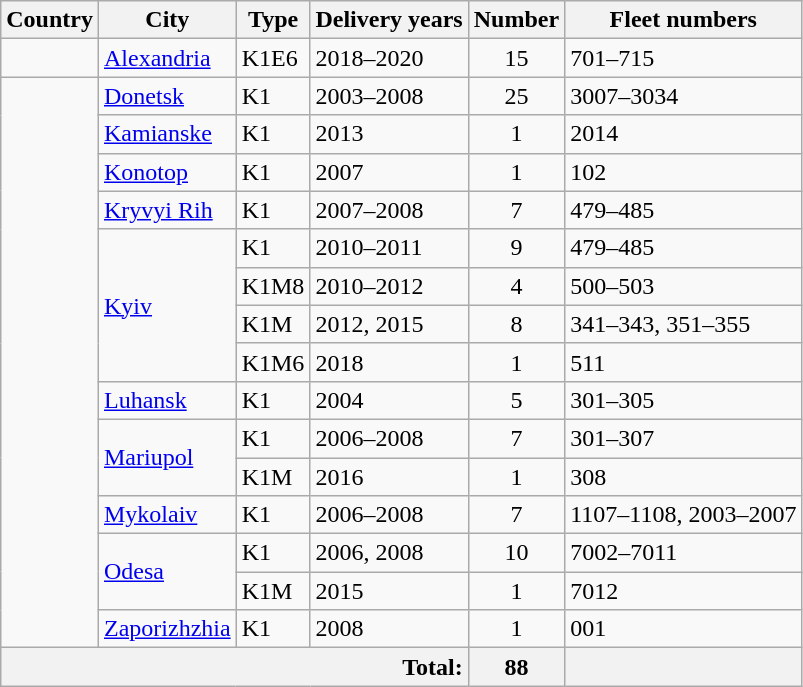<table class="wikitable">
<tr>
<th>Country</th>
<th>City</th>
<th>Type</th>
<th>Delivery years</th>
<th>Number</th>
<th>Fleet numbers</th>
</tr>
<tr>
<td></td>
<td><a href='#'>Alexandria</a></td>
<td>K1E6</td>
<td>2018–2020</td>
<td align="center">15</td>
<td>701–715</td>
</tr>
<tr>
<td rowspan="15"></td>
<td><a href='#'>Donetsk</a></td>
<td>K1</td>
<td>2003–2008</td>
<td align="center">25</td>
<td>3007–3034</td>
</tr>
<tr>
<td><a href='#'>Kamianske</a></td>
<td>K1</td>
<td>2013</td>
<td align="center">1</td>
<td>2014</td>
</tr>
<tr>
<td><a href='#'>Konotop</a></td>
<td>K1</td>
<td>2007</td>
<td align="center">1</td>
<td>102</td>
</tr>
<tr>
<td><a href='#'>Kryvyi Rih</a></td>
<td>K1</td>
<td>2007–2008</td>
<td align="center">7</td>
<td>479–485</td>
</tr>
<tr>
<td rowspan="4"><a href='#'>Kyiv</a></td>
<td>K1</td>
<td>2010–2011</td>
<td align="center">9</td>
<td>479–485</td>
</tr>
<tr>
<td>K1M8</td>
<td>2010–2012</td>
<td align="center">4</td>
<td>500–503</td>
</tr>
<tr>
<td>K1M</td>
<td>2012, 2015</td>
<td align="center">8</td>
<td>341–343, 351–355</td>
</tr>
<tr>
<td>K1M6</td>
<td>2018</td>
<td align="center">1</td>
<td>511</td>
</tr>
<tr>
<td><a href='#'>Luhansk</a></td>
<td>K1</td>
<td>2004</td>
<td align="center">5</td>
<td>301–305</td>
</tr>
<tr>
<td rowspan="2"><a href='#'>Mariupol</a></td>
<td>K1</td>
<td>2006–2008</td>
<td align="center">7</td>
<td>301–307</td>
</tr>
<tr>
<td>K1M</td>
<td>2016</td>
<td align="center">1</td>
<td>308</td>
</tr>
<tr>
<td><a href='#'>Mykolaiv</a></td>
<td>K1</td>
<td>2006–2008</td>
<td align="center">7</td>
<td>1107–1108, 2003–2007</td>
</tr>
<tr>
<td rowspan="2"><a href='#'>Odesa</a></td>
<td>K1</td>
<td>2006, 2008</td>
<td align="center">10</td>
<td>7002–7011</td>
</tr>
<tr>
<td>K1M</td>
<td>2015</td>
<td align="center">1</td>
<td>7012</td>
</tr>
<tr>
<td><a href='#'>Zaporizhzhia</a></td>
<td>K1</td>
<td>2008</td>
<td align="center">1</td>
<td>001</td>
</tr>
<tr>
<th colspan=4 style="text-align:right">Total:</th>
<th>88</th>
<th colspan=3></th>
</tr>
</table>
